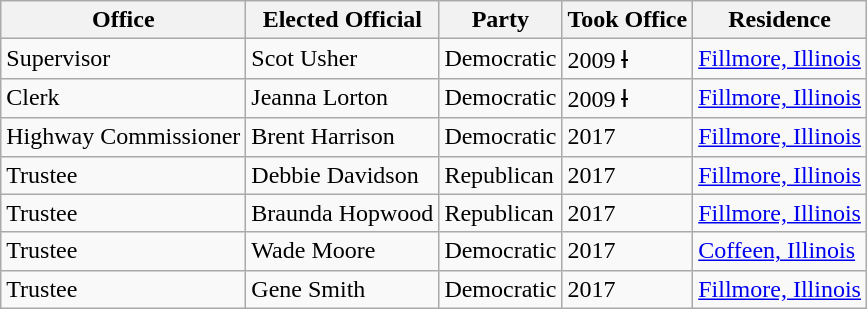<table class="wikitable">
<tr>
<th>Office</th>
<th>Elected Official</th>
<th>Party</th>
<th>Took Office</th>
<th>Residence</th>
</tr>
<tr>
<td>Supervisor</td>
<td>Scot Usher</td>
<td>Democratic</td>
<td>2009 Ɨ</td>
<td><a href='#'>Fillmore, Illinois</a></td>
</tr>
<tr>
<td>Clerk</td>
<td>Jeanna Lorton</td>
<td>Democratic</td>
<td>2009 Ɨ</td>
<td><a href='#'>Fillmore, Illinois</a></td>
</tr>
<tr>
<td>Highway Commissioner</td>
<td>Brent Harrison</td>
<td>Democratic</td>
<td>2017</td>
<td><a href='#'>Fillmore, Illinois</a></td>
</tr>
<tr>
<td>Trustee</td>
<td>Debbie Davidson</td>
<td>Republican</td>
<td>2017</td>
<td><a href='#'>Fillmore, Illinois</a></td>
</tr>
<tr>
<td>Trustee</td>
<td>Braunda Hopwood</td>
<td>Republican</td>
<td>2017</td>
<td><a href='#'>Fillmore, Illinois</a></td>
</tr>
<tr>
<td>Trustee</td>
<td>Wade Moore</td>
<td>Democratic</td>
<td>2017</td>
<td><a href='#'>Coffeen, Illinois</a></td>
</tr>
<tr>
<td>Trustee</td>
<td>Gene Smith</td>
<td>Democratic</td>
<td>2017</td>
<td><a href='#'>Fillmore, Illinois</a></td>
</tr>
</table>
